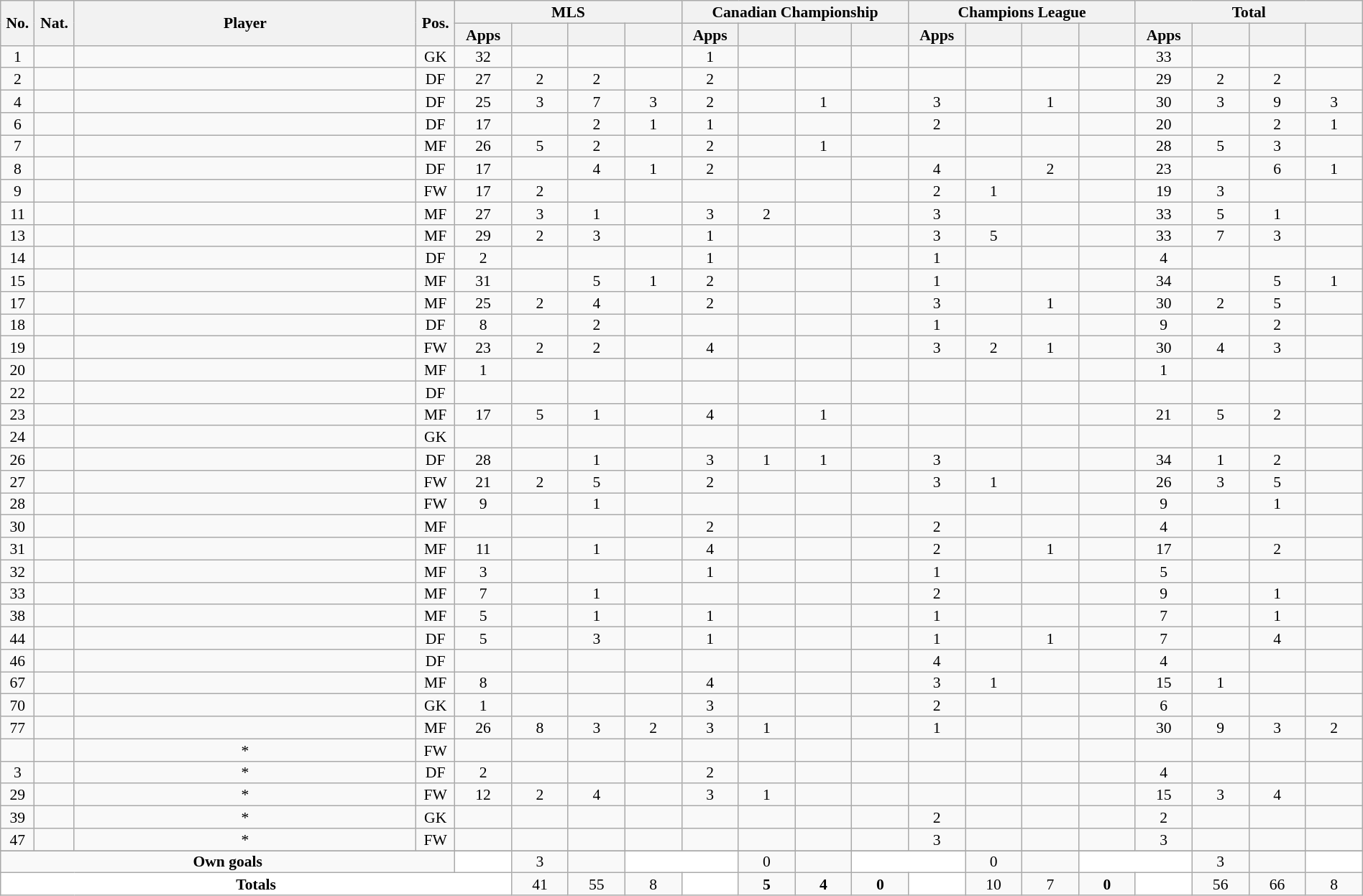<table class="wikitable sortable alternance"  style="font-size:90%; text-align:center; line-height:14px; width:100%;">
<tr>
<th rowspan="2" style="width:10px;"><strong>No.</strong></th>
<th rowspan="2" style="width:10px;"><strong>Nat.</strong></th>
<th rowspan="2" scope="col" style="width:275px;"><strong>Player</strong></th>
<th rowspan="2" style="width:10px;"><strong>Pos.</strong></th>
<th colspan="4"><strong>MLS</strong></th>
<th colspan="4"><strong>Canadian Championship</strong></th>
<th colspan="4"><strong>Champions League</strong></th>
<th colspan="4"><strong>Total</strong></th>
</tr>
<tr style="text-align:center;">
<th width=40><strong>Apps</strong></th>
<th width=40></th>
<th width=40></th>
<th width=40></th>
<th width=40><strong>Apps</strong></th>
<th width=40></th>
<th width=40></th>
<th width=40></th>
<th width=40><strong>Apps</strong></th>
<th width=40></th>
<th width=40></th>
<th width=40></th>
<th width=40><strong>Apps</strong></th>
<th width=40></th>
<th width=40></th>
<th width=40></th>
</tr>
<tr>
<td>1</td>
<td></td>
<td></td>
<td>GK</td>
<td>32</td>
<td></td>
<td></td>
<td></td>
<td>1</td>
<td></td>
<td></td>
<td></td>
<td></td>
<td></td>
<td></td>
<td></td>
<td>33</td>
<td></td>
<td></td>
<td></td>
</tr>
<tr>
<td>2</td>
<td></td>
<td></td>
<td>DF</td>
<td>27</td>
<td>2</td>
<td>2</td>
<td></td>
<td>2</td>
<td></td>
<td></td>
<td></td>
<td></td>
<td></td>
<td></td>
<td></td>
<td>29</td>
<td>2</td>
<td>2</td>
<td></td>
</tr>
<tr>
<td>4</td>
<td></td>
<td></td>
<td>DF</td>
<td>25</td>
<td>3</td>
<td>7</td>
<td>3</td>
<td>2</td>
<td></td>
<td>1</td>
<td></td>
<td>3</td>
<td></td>
<td>1</td>
<td></td>
<td>30</td>
<td>3</td>
<td>9</td>
<td>3</td>
</tr>
<tr>
<td>6</td>
<td></td>
<td></td>
<td>DF</td>
<td>17</td>
<td></td>
<td>2</td>
<td>1</td>
<td>1</td>
<td></td>
<td></td>
<td></td>
<td>2</td>
<td></td>
<td></td>
<td></td>
<td>20</td>
<td></td>
<td>2</td>
<td>1</td>
</tr>
<tr>
<td>7</td>
<td></td>
<td></td>
<td>MF</td>
<td>26</td>
<td>5</td>
<td>2</td>
<td></td>
<td>2</td>
<td></td>
<td>1</td>
<td></td>
<td></td>
<td></td>
<td></td>
<td></td>
<td>28</td>
<td>5</td>
<td>3</td>
<td></td>
</tr>
<tr>
<td>8</td>
<td></td>
<td></td>
<td>DF</td>
<td>17</td>
<td></td>
<td>4</td>
<td>1</td>
<td>2</td>
<td></td>
<td></td>
<td></td>
<td>4</td>
<td></td>
<td>2</td>
<td></td>
<td>23</td>
<td></td>
<td>6</td>
<td>1</td>
</tr>
<tr>
<td>9</td>
<td></td>
<td></td>
<td>FW</td>
<td>17</td>
<td>2</td>
<td></td>
<td></td>
<td></td>
<td></td>
<td></td>
<td></td>
<td>2</td>
<td>1</td>
<td></td>
<td></td>
<td>19</td>
<td>3</td>
<td></td>
<td></td>
</tr>
<tr>
<td>11</td>
<td></td>
<td></td>
<td>MF</td>
<td>27</td>
<td>3</td>
<td>1</td>
<td></td>
<td>3</td>
<td>2</td>
<td></td>
<td></td>
<td>3</td>
<td></td>
<td></td>
<td></td>
<td>33</td>
<td>5</td>
<td>1</td>
<td></td>
</tr>
<tr>
<td>13</td>
<td></td>
<td></td>
<td>MF</td>
<td>29</td>
<td>2</td>
<td>3</td>
<td></td>
<td>1</td>
<td></td>
<td></td>
<td></td>
<td>3</td>
<td>5</td>
<td></td>
<td></td>
<td>33</td>
<td>7</td>
<td>3</td>
<td></td>
</tr>
<tr>
<td>14</td>
<td></td>
<td></td>
<td>DF</td>
<td>2</td>
<td></td>
<td></td>
<td></td>
<td>1</td>
<td></td>
<td></td>
<td></td>
<td>1</td>
<td></td>
<td></td>
<td></td>
<td>4</td>
<td></td>
<td></td>
<td></td>
</tr>
<tr>
<td>15</td>
<td></td>
<td></td>
<td>MF</td>
<td>31</td>
<td></td>
<td>5</td>
<td>1</td>
<td>2</td>
<td></td>
<td></td>
<td></td>
<td>1</td>
<td></td>
<td></td>
<td></td>
<td>34</td>
<td></td>
<td>5</td>
<td>1</td>
</tr>
<tr>
<td>17</td>
<td></td>
<td></td>
<td>MF</td>
<td>25</td>
<td>2</td>
<td>4</td>
<td></td>
<td>2</td>
<td></td>
<td></td>
<td></td>
<td>3</td>
<td></td>
<td>1</td>
<td></td>
<td>30</td>
<td>2</td>
<td>5</td>
<td></td>
</tr>
<tr>
<td>18</td>
<td></td>
<td></td>
<td>DF</td>
<td>8</td>
<td></td>
<td>2</td>
<td></td>
<td></td>
<td></td>
<td></td>
<td></td>
<td>1</td>
<td></td>
<td></td>
<td></td>
<td>9</td>
<td></td>
<td>2</td>
<td></td>
</tr>
<tr>
<td>19</td>
<td></td>
<td></td>
<td>FW</td>
<td>23</td>
<td>2</td>
<td>2</td>
<td></td>
<td>4</td>
<td></td>
<td></td>
<td></td>
<td>3</td>
<td>2</td>
<td>1</td>
<td></td>
<td>30</td>
<td>4</td>
<td>3</td>
<td></td>
</tr>
<tr>
<td>20</td>
<td></td>
<td></td>
<td>MF</td>
<td>1</td>
<td></td>
<td></td>
<td></td>
<td></td>
<td></td>
<td></td>
<td></td>
<td></td>
<td></td>
<td></td>
<td></td>
<td>1</td>
<td></td>
<td></td>
<td></td>
</tr>
<tr>
<td>22</td>
<td></td>
<td></td>
<td>DF</td>
<td></td>
<td></td>
<td></td>
<td></td>
<td></td>
<td></td>
<td></td>
<td></td>
<td></td>
<td></td>
<td></td>
<td></td>
<td></td>
<td></td>
<td></td>
<td></td>
</tr>
<tr>
<td>23</td>
<td></td>
<td></td>
<td>MF</td>
<td>17</td>
<td>5</td>
<td>1</td>
<td></td>
<td>4</td>
<td></td>
<td>1</td>
<td></td>
<td></td>
<td></td>
<td></td>
<td></td>
<td>21</td>
<td>5</td>
<td>2</td>
<td></td>
</tr>
<tr>
<td>24</td>
<td></td>
<td></td>
<td>GK</td>
<td></td>
<td></td>
<td></td>
<td></td>
<td></td>
<td></td>
<td></td>
<td></td>
<td></td>
<td></td>
<td></td>
<td></td>
<td></td>
<td></td>
<td></td>
<td></td>
</tr>
<tr>
<td>26</td>
<td></td>
<td></td>
<td>DF</td>
<td>28</td>
<td></td>
<td>1</td>
<td></td>
<td>3</td>
<td>1</td>
<td>1</td>
<td></td>
<td>3</td>
<td></td>
<td></td>
<td></td>
<td>34</td>
<td>1</td>
<td>2</td>
<td></td>
</tr>
<tr>
<td>27</td>
<td></td>
<td></td>
<td>FW</td>
<td>21</td>
<td>2</td>
<td>5</td>
<td></td>
<td>2</td>
<td></td>
<td></td>
<td></td>
<td>3</td>
<td>1</td>
<td></td>
<td></td>
<td>26</td>
<td>3</td>
<td>5</td>
<td></td>
</tr>
<tr>
<td>28</td>
<td></td>
<td></td>
<td>FW</td>
<td>9</td>
<td></td>
<td>1</td>
<td></td>
<td></td>
<td></td>
<td></td>
<td></td>
<td></td>
<td></td>
<td></td>
<td></td>
<td>9</td>
<td></td>
<td>1</td>
<td></td>
</tr>
<tr>
<td>30</td>
<td></td>
<td></td>
<td>MF</td>
<td></td>
<td></td>
<td></td>
<td></td>
<td>2</td>
<td></td>
<td></td>
<td></td>
<td>2</td>
<td></td>
<td></td>
<td></td>
<td>4</td>
<td></td>
<td></td>
<td></td>
</tr>
<tr>
<td>31</td>
<td></td>
<td></td>
<td>MF</td>
<td>11</td>
<td></td>
<td>1</td>
<td></td>
<td>4</td>
<td></td>
<td></td>
<td></td>
<td>2</td>
<td></td>
<td>1</td>
<td></td>
<td>17</td>
<td></td>
<td>2</td>
<td></td>
</tr>
<tr>
<td>32</td>
<td></td>
<td></td>
<td>MF</td>
<td>3</td>
<td></td>
<td></td>
<td></td>
<td>1</td>
<td></td>
<td></td>
<td></td>
<td>1</td>
<td></td>
<td></td>
<td></td>
<td>5</td>
<td></td>
<td></td>
<td></td>
</tr>
<tr>
<td>33</td>
<td></td>
<td></td>
<td>MF</td>
<td>7</td>
<td></td>
<td>1</td>
<td></td>
<td></td>
<td></td>
<td></td>
<td></td>
<td>2</td>
<td></td>
<td></td>
<td></td>
<td>9</td>
<td></td>
<td>1</td>
<td></td>
</tr>
<tr>
<td>38</td>
<td></td>
<td></td>
<td>MF</td>
<td>5</td>
<td></td>
<td>1</td>
<td></td>
<td>1</td>
<td></td>
<td></td>
<td></td>
<td>1</td>
<td></td>
<td></td>
<td></td>
<td>7</td>
<td></td>
<td>1</td>
<td></td>
</tr>
<tr>
<td>44</td>
<td></td>
<td></td>
<td>DF</td>
<td>5</td>
<td></td>
<td>3</td>
<td></td>
<td>1</td>
<td></td>
<td></td>
<td></td>
<td>1</td>
<td></td>
<td>1</td>
<td></td>
<td>7</td>
<td></td>
<td>4</td>
<td></td>
</tr>
<tr>
<td>46</td>
<td></td>
<td></td>
<td>DF</td>
<td></td>
<td></td>
<td></td>
<td></td>
<td></td>
<td></td>
<td></td>
<td></td>
<td>4</td>
<td></td>
<td></td>
<td></td>
<td>4</td>
<td></td>
<td></td>
<td></td>
</tr>
<tr>
<td>67</td>
<td></td>
<td></td>
<td>MF</td>
<td>8</td>
<td></td>
<td></td>
<td></td>
<td>4</td>
<td></td>
<td></td>
<td></td>
<td>3</td>
<td>1</td>
<td></td>
<td></td>
<td>15</td>
<td>1</td>
<td></td>
<td></td>
</tr>
<tr>
<td>70</td>
<td></td>
<td></td>
<td>GK</td>
<td>1</td>
<td></td>
<td></td>
<td></td>
<td>3</td>
<td></td>
<td></td>
<td></td>
<td>2</td>
<td></td>
<td></td>
<td></td>
<td>6</td>
<td></td>
<td></td>
<td></td>
</tr>
<tr>
<td>77</td>
<td></td>
<td></td>
<td>MF</td>
<td>26</td>
<td>8</td>
<td>3</td>
<td>2</td>
<td>3</td>
<td>1</td>
<td></td>
<td></td>
<td>1</td>
<td></td>
<td></td>
<td></td>
<td>30</td>
<td>9</td>
<td>3</td>
<td>2</td>
</tr>
<tr>
<td></td>
<td></td>
<td>*</td>
<td>FW</td>
<td></td>
<td></td>
<td></td>
<td></td>
<td></td>
<td></td>
<td></td>
<td></td>
<td></td>
<td></td>
<td></td>
<td></td>
<td></td>
<td></td>
<td></td>
<td></td>
</tr>
<tr>
<td>3</td>
<td></td>
<td>*</td>
<td>DF</td>
<td>2</td>
<td></td>
<td></td>
<td></td>
<td>2</td>
<td></td>
<td></td>
<td></td>
<td></td>
<td></td>
<td></td>
<td></td>
<td>4</td>
<td></td>
<td></td>
<td></td>
</tr>
<tr>
<td>29</td>
<td></td>
<td>*</td>
<td>FW</td>
<td>12</td>
<td>2</td>
<td>4</td>
<td></td>
<td>3</td>
<td>1</td>
<td></td>
<td></td>
<td></td>
<td></td>
<td></td>
<td></td>
<td>15</td>
<td>3</td>
<td>4</td>
<td></td>
</tr>
<tr>
<td>39</td>
<td></td>
<td>*</td>
<td>GK</td>
<td></td>
<td></td>
<td></td>
<td></td>
<td></td>
<td></td>
<td></td>
<td></td>
<td>2</td>
<td></td>
<td></td>
<td></td>
<td>2</td>
<td></td>
<td></td>
<td></td>
</tr>
<tr>
<td>47</td>
<td></td>
<td>*</td>
<td>FW</td>
<td></td>
<td></td>
<td></td>
<td></td>
<td></td>
<td></td>
<td></td>
<td></td>
<td>3</td>
<td></td>
<td></td>
<td></td>
<td>3</td>
<td></td>
<td></td>
<td></td>
</tr>
<tr>
</tr>
<tr>
</tr>
<tr class="sortbottom">
<td colspan="4"><strong>Own goals</strong></td>
<td ! style="background:white; text-align: center;"></td>
<td>3</td>
<td></td>
<td ! colspan="2" style="background:white; text-align: center;"></td>
<td>0</td>
<td></td>
<td ! colspan="2" style="background:white; text-align: center;"></td>
<td>0</td>
<td></td>
<td ! colspan="2" style="background:white; text-align: center;"></td>
<td>3</td>
<td></td>
<td ! colspan="2" style="background:white; text-align: center;"></td>
</tr>
<tr class="sortbottom">
<td colspan="5"  style="background:white; text-align: center;"><strong>Totals</strong></td>
<td>41</td>
<td>55</td>
<td>8</td>
<td ! rowspan="2" style="background:white; text-align: center;"></td>
<td><strong>5</strong></td>
<td><strong>4</strong></td>
<td><strong>0</strong></td>
<td ! rowspan="2" style="background:white; text-align: center;"></td>
<td>10</td>
<td>7</td>
<td><strong>0</strong></td>
<td ! rowspan="2" style="background:white; text-align: center;"></td>
<td>56</td>
<td>66</td>
<td>8</td>
</tr>
</table>
